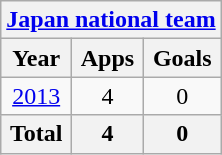<table class="wikitable" style="text-align:center">
<tr>
<th colspan=3><a href='#'>Japan national team</a></th>
</tr>
<tr>
<th>Year</th>
<th>Apps</th>
<th>Goals</th>
</tr>
<tr>
<td><a href='#'>2013</a></td>
<td>4</td>
<td>0</td>
</tr>
<tr>
<th>Total</th>
<th>4</th>
<th>0</th>
</tr>
</table>
